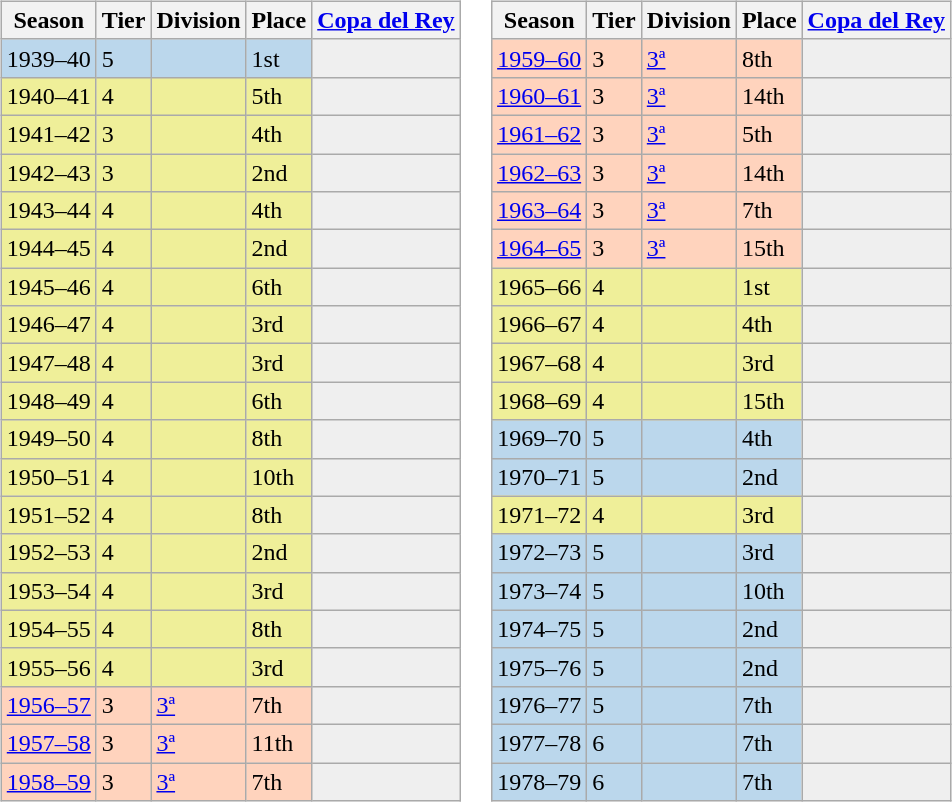<table>
<tr>
<td valign="top" width=0%><br><table class="wikitable">
<tr style="background:#f0f6fa;">
<th>Season</th>
<th>Tier</th>
<th>Division</th>
<th>Place</th>
<th><a href='#'>Copa del Rey</a></th>
</tr>
<tr>
<td style="background:#BBD7EC;">1939–40</td>
<td style="background:#BBD7EC;">5</td>
<td style="background:#BBD7EC;"></td>
<td style="background:#BBD7EC;">1st</td>
<th style="background:#efefef;"></th>
</tr>
<tr>
<td style="background:#EFEF99;">1940–41</td>
<td style="background:#EFEF99;">4</td>
<td style="background:#EFEF99;"></td>
<td style="background:#EFEF99;">5th</td>
<th style="background:#efefef;"></th>
</tr>
<tr>
<td style="background:#EFEF99;">1941–42</td>
<td style="background:#EFEF99;">3</td>
<td style="background:#EFEF99;"></td>
<td style="background:#EFEF99;">4th</td>
<th style="background:#efefef;"></th>
</tr>
<tr>
<td style="background:#EFEF99;">1942–43</td>
<td style="background:#EFEF99;">3</td>
<td style="background:#EFEF99;"></td>
<td style="background:#EFEF99;">2nd</td>
<th style="background:#efefef;"></th>
</tr>
<tr>
<td style="background:#EFEF99;">1943–44</td>
<td style="background:#EFEF99;">4</td>
<td style="background:#EFEF99;"></td>
<td style="background:#EFEF99;">4th</td>
<th style="background:#efefef;"></th>
</tr>
<tr>
<td style="background:#EFEF99;">1944–45</td>
<td style="background:#EFEF99;">4</td>
<td style="background:#EFEF99;"></td>
<td style="background:#EFEF99;">2nd</td>
<th style="background:#efefef;"></th>
</tr>
<tr>
<td style="background:#EFEF99;">1945–46</td>
<td style="background:#EFEF99;">4</td>
<td style="background:#EFEF99;"></td>
<td style="background:#EFEF99;">6th</td>
<th style="background:#efefef;"></th>
</tr>
<tr>
<td style="background:#EFEF99;">1946–47</td>
<td style="background:#EFEF99;">4</td>
<td style="background:#EFEF99;"></td>
<td style="background:#EFEF99;">3rd</td>
<th style="background:#efefef;"></th>
</tr>
<tr>
<td style="background:#EFEF99;">1947–48</td>
<td style="background:#EFEF99;">4</td>
<td style="background:#EFEF99;"></td>
<td style="background:#EFEF99;">3rd</td>
<th style="background:#efefef;"></th>
</tr>
<tr>
<td style="background:#EFEF99;">1948–49</td>
<td style="background:#EFEF99;">4</td>
<td style="background:#EFEF99;"></td>
<td style="background:#EFEF99;">6th</td>
<th style="background:#efefef;"></th>
</tr>
<tr>
<td style="background:#EFEF99;">1949–50</td>
<td style="background:#EFEF99;">4</td>
<td style="background:#EFEF99;"></td>
<td style="background:#EFEF99;">8th</td>
<th style="background:#efefef;"></th>
</tr>
<tr>
<td style="background:#EFEF99;">1950–51</td>
<td style="background:#EFEF99;">4</td>
<td style="background:#EFEF99;"></td>
<td style="background:#EFEF99;">10th</td>
<th style="background:#efefef;"></th>
</tr>
<tr>
<td style="background:#EFEF99;">1951–52</td>
<td style="background:#EFEF99;">4</td>
<td style="background:#EFEF99;"></td>
<td style="background:#EFEF99;">8th</td>
<th style="background:#efefef;"></th>
</tr>
<tr>
<td style="background:#EFEF99;">1952–53</td>
<td style="background:#EFEF99;">4</td>
<td style="background:#EFEF99;"></td>
<td style="background:#EFEF99;">2nd</td>
<th style="background:#efefef;"></th>
</tr>
<tr>
<td style="background:#EFEF99;">1953–54</td>
<td style="background:#EFEF99;">4</td>
<td style="background:#EFEF99;"></td>
<td style="background:#EFEF99;">3rd</td>
<th style="background:#efefef;"></th>
</tr>
<tr>
<td style="background:#EFEF99;">1954–55</td>
<td style="background:#EFEF99;">4</td>
<td style="background:#EFEF99;"></td>
<td style="background:#EFEF99;">8th</td>
<th style="background:#efefef;"></th>
</tr>
<tr>
<td style="background:#EFEF99;">1955–56</td>
<td style="background:#EFEF99;">4</td>
<td style="background:#EFEF99;"></td>
<td style="background:#EFEF99;">3rd</td>
<th style="background:#efefef;"></th>
</tr>
<tr>
<td style="background:#FFD3BD;"><a href='#'>1956–57</a></td>
<td style="background:#FFD3BD;">3</td>
<td style="background:#FFD3BD;"><a href='#'>3ª</a></td>
<td style="background:#FFD3BD;">7th</td>
<th style="background:#efefef;"></th>
</tr>
<tr>
<td style="background:#FFD3BD;"><a href='#'>1957–58</a></td>
<td style="background:#FFD3BD;">3</td>
<td style="background:#FFD3BD;"><a href='#'>3ª</a></td>
<td style="background:#FFD3BD;">11th</td>
<th style="background:#efefef;"></th>
</tr>
<tr>
<td style="background:#FFD3BD;"><a href='#'>1958–59</a></td>
<td style="background:#FFD3BD;">3</td>
<td style="background:#FFD3BD;"><a href='#'>3ª</a></td>
<td style="background:#FFD3BD;">7th</td>
<th style="background:#efefef;"></th>
</tr>
</table>
</td>
<td valign="top" width=0%><br><table class="wikitable">
<tr style="background:#f0f6fa;">
<th>Season</th>
<th>Tier</th>
<th>Division</th>
<th>Place</th>
<th><a href='#'>Copa del Rey</a></th>
</tr>
<tr>
<td style="background:#FFD3BD;"><a href='#'>1959–60</a></td>
<td style="background:#FFD3BD;">3</td>
<td style="background:#FFD3BD;"><a href='#'>3ª</a></td>
<td style="background:#FFD3BD;">8th</td>
<th style="background:#efefef;"></th>
</tr>
<tr>
<td style="background:#FFD3BD;"><a href='#'>1960–61</a></td>
<td style="background:#FFD3BD;">3</td>
<td style="background:#FFD3BD;"><a href='#'>3ª</a></td>
<td style="background:#FFD3BD;">14th</td>
<td style="background:#efefef;"></td>
</tr>
<tr>
<td style="background:#FFD3BD;"><a href='#'>1961–62</a></td>
<td style="background:#FFD3BD;">3</td>
<td style="background:#FFD3BD;"><a href='#'>3ª</a></td>
<td style="background:#FFD3BD;">5th</td>
<th style="background:#efefef;"></th>
</tr>
<tr>
<td style="background:#FFD3BD;"><a href='#'>1962–63</a></td>
<td style="background:#FFD3BD;">3</td>
<td style="background:#FFD3BD;"><a href='#'>3ª</a></td>
<td style="background:#FFD3BD;">14th</td>
<th style="background:#efefef;"></th>
</tr>
<tr>
<td style="background:#FFD3BD;"><a href='#'>1963–64</a></td>
<td style="background:#FFD3BD;">3</td>
<td style="background:#FFD3BD;"><a href='#'>3ª</a></td>
<td style="background:#FFD3BD;">7th</td>
<th style="background:#efefef;"></th>
</tr>
<tr>
<td style="background:#FFD3BD;"><a href='#'>1964–65</a></td>
<td style="background:#FFD3BD;">3</td>
<td style="background:#FFD3BD;"><a href='#'>3ª</a></td>
<td style="background:#FFD3BD;">15th</td>
<td style="background:#efefef;"></td>
</tr>
<tr>
<td style="background:#EFEF99;">1965–66</td>
<td style="background:#EFEF99;">4</td>
<td style="background:#EFEF99;"></td>
<td style="background:#EFEF99;">1st</td>
<th style="background:#efefef;"></th>
</tr>
<tr>
<td style="background:#EFEF99;">1966–67</td>
<td style="background:#EFEF99;">4</td>
<td style="background:#EFEF99;"></td>
<td style="background:#EFEF99;">4th</td>
<th style="background:#efefef;"></th>
</tr>
<tr>
<td style="background:#EFEF99;">1967–68</td>
<td style="background:#EFEF99;">4</td>
<td style="background:#EFEF99;"></td>
<td style="background:#EFEF99;">3rd</td>
<th style="background:#efefef;"></th>
</tr>
<tr>
<td style="background:#EFEF99;">1968–69</td>
<td style="background:#EFEF99;">4</td>
<td style="background:#EFEF99;"></td>
<td style="background:#EFEF99;">15th</td>
<th style="background:#efefef;"></th>
</tr>
<tr>
<td style="background:#BBD7EC;">1969–70</td>
<td style="background:#BBD7EC;">5</td>
<td style="background:#BBD7EC;"></td>
<td style="background:#BBD7EC;">4th</td>
<th style="background:#efefef;"></th>
</tr>
<tr>
<td style="background:#BBD7EC;">1970–71</td>
<td style="background:#BBD7EC;">5</td>
<td style="background:#BBD7EC;"></td>
<td style="background:#BBD7EC;">2nd</td>
<th style="background:#efefef;"></th>
</tr>
<tr>
<td style="background:#EFEF99;">1971–72</td>
<td style="background:#EFEF99;">4</td>
<td style="background:#EFEF99;"></td>
<td style="background:#EFEF99;">3rd</td>
<th style="background:#efefef;"></th>
</tr>
<tr>
<td style="background:#BBD7EC;">1972–73</td>
<td style="background:#BBD7EC;">5</td>
<td style="background:#BBD7EC;"></td>
<td style="background:#BBD7EC;">3rd</td>
<th style="background:#efefef;"></th>
</tr>
<tr>
<td style="background:#BBD7EC;">1973–74</td>
<td style="background:#BBD7EC;">5</td>
<td style="background:#BBD7EC;"></td>
<td style="background:#BBD7EC;">10th</td>
<th style="background:#efefef;"></th>
</tr>
<tr>
<td style="background:#BBD7EC;">1974–75</td>
<td style="background:#BBD7EC;">5</td>
<td style="background:#BBD7EC;"></td>
<td style="background:#BBD7EC;">2nd</td>
<th style="background:#efefef;"></th>
</tr>
<tr>
<td style="background:#BBD7EC;">1975–76</td>
<td style="background:#BBD7EC;">5</td>
<td style="background:#BBD7EC;"></td>
<td style="background:#BBD7EC;">2nd</td>
<th style="background:#efefef;"></th>
</tr>
<tr>
<td style="background:#BBD7EC;">1976–77</td>
<td style="background:#BBD7EC;">5</td>
<td style="background:#BBD7EC;"></td>
<td style="background:#BBD7EC;">7th</td>
<th style="background:#efefef;"></th>
</tr>
<tr>
<td style="background:#BBD7EC;">1977–78</td>
<td style="background:#BBD7EC;">6</td>
<td style="background:#BBD7EC;"></td>
<td style="background:#BBD7EC;">7th</td>
<th style="background:#efefef;"></th>
</tr>
<tr>
<td style="background:#BBD7EC;">1978–79</td>
<td style="background:#BBD7EC;">6</td>
<td style="background:#BBD7EC;"></td>
<td style="background:#BBD7EC;">7th</td>
<th style="background:#efefef;"></th>
</tr>
</table>
</td>
</tr>
</table>
